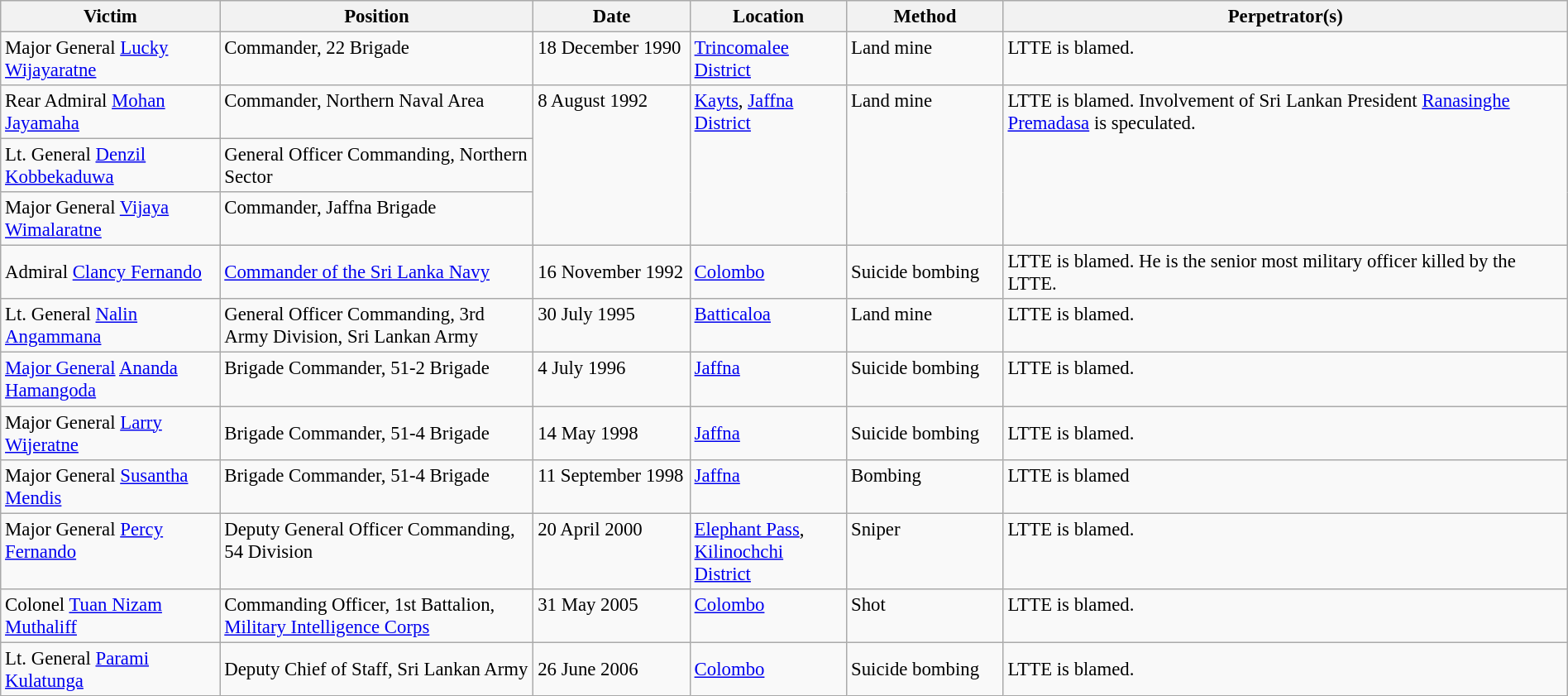<table class="wikitable" style="font-size:95%;width:100%;valign=top">
<tr>
<th width="14%">Victim</th>
<th width="20%">Position</th>
<th width="10%">Date</th>
<th width="10%">Location</th>
<th width="10%">Method</th>
<th width="36%">Perpetrator(s)</th>
</tr>
<tr valign="top">
<td>Major General <a href='#'>Lucky Wijayaratne</a></td>
<td>Commander, 22 Brigade</td>
<td>18 December 1990</td>
<td><a href='#'>Trincomalee District</a></td>
<td>Land mine</td>
<td>LTTE is blamed.</td>
</tr>
<tr valign="top">
<td>Rear Admiral <a href='#'>Mohan Jayamaha</a></td>
<td>Commander, Northern Naval Area</td>
<td rowspan="3">8 August 1992</td>
<td rowspan="3"><a href='#'>Kayts</a>, <a href='#'>Jaffna District</a></td>
<td rowspan="3">Land mine</td>
<td rowspan="3">LTTE is blamed. Involvement of Sri Lankan President <a href='#'>Ranasinghe Premadasa</a> is speculated.</td>
</tr>
<tr valign="top">
<td>Lt. General <a href='#'>Denzil Kobbekaduwa</a></td>
<td>General Officer Commanding, Northern Sector</td>
</tr>
<tr valign="top">
<td>Major General <a href='#'>Vijaya Wimalaratne</a></td>
<td>Commander, Jaffna Brigade</td>
</tr>
<tr>
<td>Admiral <a href='#'>Clancy Fernando</a></td>
<td><a href='#'>Commander of the Sri Lanka Navy</a></td>
<td>16 November 1992</td>
<td><a href='#'>Colombo</a></td>
<td>Suicide bombing</td>
<td>LTTE is blamed. He is the senior most military officer killed by the LTTE.</td>
</tr>
<tr valign=top>
<td>Lt. General <a href='#'>Nalin Angammana</a></td>
<td>General Officer Commanding, 3rd Army Division, Sri Lankan Army</td>
<td>30 July 1995</td>
<td><a href='#'>Batticaloa</a></td>
<td>Land mine</td>
<td>LTTE is blamed.</td>
</tr>
<tr valign=top>
<td><a href='#'>Major General</a> <a href='#'>Ananda Hamangoda</a></td>
<td>Brigade Commander, 51-2 Brigade</td>
<td>4 July 1996</td>
<td><a href='#'>Jaffna</a></td>
<td>Suicide bombing</td>
<td>LTTE is blamed.</td>
</tr>
<tr>
<td>Major General <a href='#'>Larry Wijeratne</a></td>
<td>Brigade Commander, 51-4 Brigade</td>
<td>14 May 1998</td>
<td><a href='#'>Jaffna</a></td>
<td>Suicide bombing</td>
<td>LTTE is blamed.</td>
</tr>
<tr valign="top">
<td>Major General <a href='#'>Susantha Mendis</a></td>
<td>Brigade Commander, 51-4 Brigade</td>
<td>11 September 1998</td>
<td><a href='#'>Jaffna</a></td>
<td>Bombing</td>
<td>LTTE is blamed</td>
</tr>
<tr valign="top">
<td>Major General <a href='#'>Percy Fernando</a></td>
<td>Deputy General Officer Commanding, 54 Division</td>
<td>20 April 2000</td>
<td><a href='#'>Elephant Pass</a>, <a href='#'>Kilinochchi District</a></td>
<td>Sniper</td>
<td>LTTE is blamed.</td>
</tr>
<tr valign="top">
<td>Colonel <a href='#'>Tuan Nizam Muthaliff</a></td>
<td>Commanding Officer, 1st Battalion, <a href='#'>Military Intelligence Corps</a></td>
<td>31 May 2005</td>
<td><a href='#'>Colombo</a></td>
<td>Shot</td>
<td>LTTE is blamed.</td>
</tr>
<tr>
<td>Lt. General <a href='#'>Parami Kulatunga</a></td>
<td>Deputy Chief of Staff, Sri Lankan Army</td>
<td>26 June 2006</td>
<td><a href='#'>Colombo</a></td>
<td>Suicide bombing</td>
<td>LTTE is blamed.</td>
</tr>
</table>
